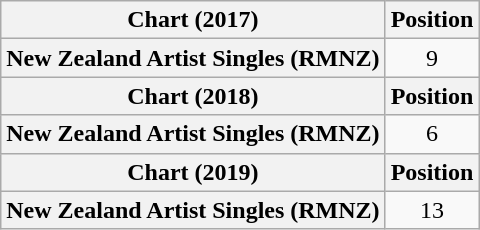<table class="wikitable sortable plainrowheaders">
<tr>
<th>Chart (2017)</th>
<th>Position</th>
</tr>
<tr>
<th scope="row">New Zealand Artist Singles (RMNZ)</th>
<td style="text-align:center;">9</td>
</tr>
<tr>
<th>Chart (2018)</th>
<th>Position</th>
</tr>
<tr>
<th scope="row">New Zealand Artist Singles (RMNZ)</th>
<td style="text-align:center;">6</td>
</tr>
<tr>
<th>Chart (2019)</th>
<th>Position</th>
</tr>
<tr>
<th scope="row">New Zealand Artist Singles (RMNZ)</th>
<td style="text-align:center;">13</td>
</tr>
</table>
